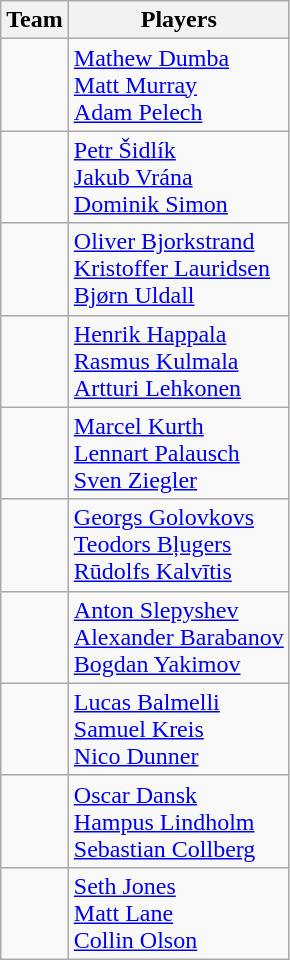<table class="wikitable">
<tr>
<th>Team</th>
<th>Players</th>
</tr>
<tr>
<td></td>
<td><a href='#'>Mathew Dumba</a><br><a href='#'>Matt Murray</a><br><a href='#'>Adam Pelech</a></td>
</tr>
<tr>
<td></td>
<td><a href='#'>Petr Šidlík</a><br><a href='#'>Jakub Vrána</a><br><a href='#'>Dominik Simon</a></td>
</tr>
<tr>
<td></td>
<td><a href='#'>Oliver Bjorkstrand</a><br><a href='#'>Kristoffer Lauridsen</a><br><a href='#'>Bjørn Uldall</a></td>
</tr>
<tr>
<td></td>
<td><a href='#'>Henrik Happala</a><br><a href='#'>Rasmus Kulmala</a><br><a href='#'>Artturi Lehkonen</a></td>
</tr>
<tr>
<td></td>
<td><a href='#'>Marcel Kurth</a><br><a href='#'>Lennart Palausch</a><br><a href='#'>Sven Ziegler</a></td>
</tr>
<tr>
<td></td>
<td><a href='#'>Georgs Golovkovs</a><br><a href='#'>Teodors Bļugers</a><br><a href='#'>Rūdolfs Kalvītis</a></td>
</tr>
<tr>
<td></td>
<td><a href='#'>Anton Slepyshev</a><br><a href='#'>Alexander Barabanov</a><br><a href='#'>Bogdan Yakimov</a></td>
</tr>
<tr>
<td></td>
<td><a href='#'>Lucas Balmelli</a><br><a href='#'>Samuel Kreis</a><br><a href='#'>Nico Dunner</a></td>
</tr>
<tr>
<td></td>
<td><a href='#'>Oscar Dansk</a><br><a href='#'>Hampus Lindholm</a><br><a href='#'>Sebastian Collberg</a></td>
</tr>
<tr>
<td></td>
<td><a href='#'>Seth Jones</a><br><a href='#'>Matt Lane</a><br><a href='#'>Collin Olson</a></td>
</tr>
</table>
